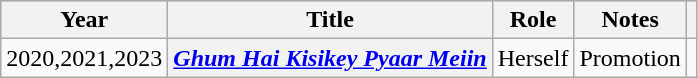<table class="wikitable sortable plainrowheaders">
<tr style="background:#ccc; text-align:center;">
<th scope="col">Year</th>
<th scope="col">Title</th>
<th scope="col">Role</th>
<th scope="col" class="unsortable">Notes</th>
<th scope="col" class="unsortable"></th>
</tr>
<tr>
<td>2020,2021,2023</td>
<th scope="row"><em><a href='#'>Ghum Hai Kisikey Pyaar Meiin</a></em></th>
<td style="text-align: center;">Herself</td>
<td>Promotion</td>
</tr>
</table>
